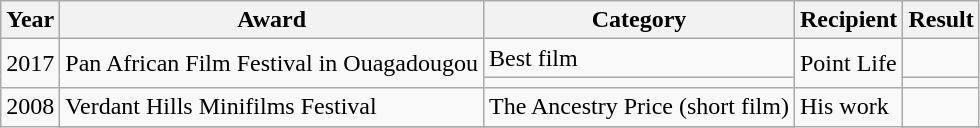<table class="wikitable plainrowheaders sortable">
<tr>
<th>Year</th>
<th>Award</th>
<th>Category</th>
<th>Recipient</th>
<th>Result</th>
</tr>
<tr>
<td rowspan=2>2017</td>
<td rowspan=2>Pan African Film Festival in Ouagadougou</td>
<td>Best film</td>
<td rowspan=2>Point Life</td>
<td></td>
</tr>
<tr>
<td></td>
<td></td>
</tr>
<tr>
<td rowspan="4">2008</td>
<td>Verdant Hills Minifilms Festival</td>
<td>The Ancestry Price (short film)</td>
<td rowspan=8>His work</td>
<td></td>
</tr>
<tr>
</tr>
</table>
